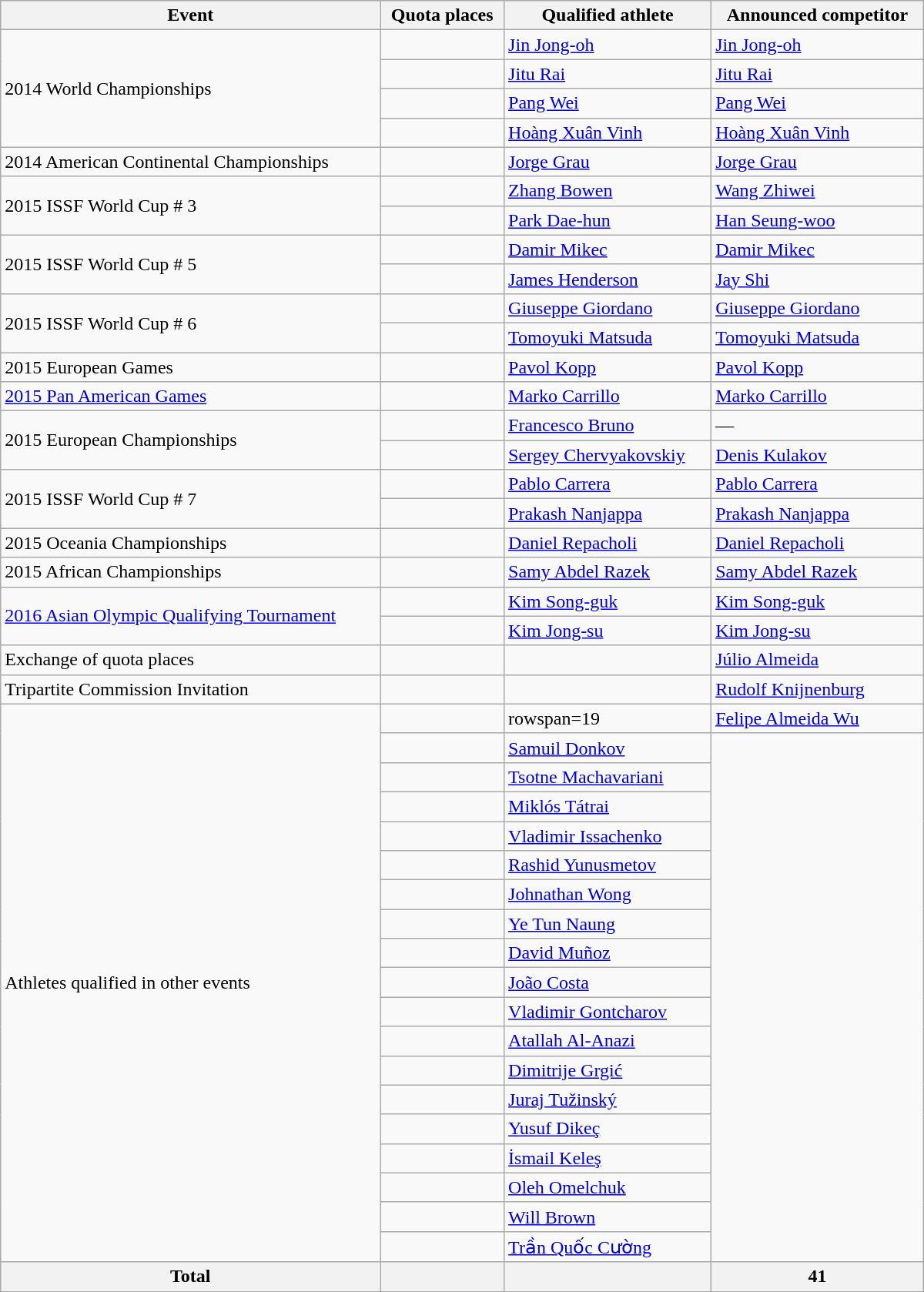<table class=wikitable style="text-align:left" width=800>
<tr>
<th>Event</th>
<th>Quota places</th>
<th>Qualified athlete</th>
<th>Announced competitor</th>
</tr>
<tr>
<td rowspan="4">2014 World Championships</td>
<td></td>
<td><a href='#'>Jin Jong-oh</a></td>
<td><a href='#'>Jin Jong-oh</a></td>
</tr>
<tr>
<td></td>
<td><a href='#'>Jitu Rai</a></td>
<td><a href='#'>Jitu Rai</a></td>
</tr>
<tr>
<td></td>
<td><a href='#'>Pang Wei</a></td>
<td><a href='#'>Pang Wei</a></td>
</tr>
<tr>
<td></td>
<td><a href='#'>Hoàng Xuân Vinh</a></td>
<td><a href='#'>Hoàng Xuân Vinh</a></td>
</tr>
<tr>
<td>2014 American Continental Championships</td>
<td></td>
<td><a href='#'>Jorge Grau</a></td>
<td><a href='#'>Jorge Grau</a></td>
</tr>
<tr>
<td rowspan="2">2015 ISSF World Cup # 3</td>
<td></td>
<td><a href='#'>Zhang Bowen</a></td>
<td><a href='#'>Wang Zhiwei</a></td>
</tr>
<tr>
<td></td>
<td><a href='#'>Park Dae-hun</a></td>
<td><a href='#'>Han Seung-woo</a></td>
</tr>
<tr>
<td rowspan="2">2015 ISSF World Cup # 5</td>
<td></td>
<td><a href='#'>Damir Mikec</a></td>
<td><a href='#'>Damir Mikec</a></td>
</tr>
<tr>
<td></td>
<td><a href='#'>James Henderson</a></td>
<td><a href='#'>Jay Shi</a></td>
</tr>
<tr>
<td rowspan="2">2015 ISSF World Cup # 6</td>
<td></td>
<td><a href='#'>Giuseppe Giordano</a></td>
<td><a href='#'>Giuseppe Giordano</a></td>
</tr>
<tr>
<td></td>
<td><a href='#'>Tomoyuki Matsuda</a></td>
<td><a href='#'>Tomoyuki Matsuda</a></td>
</tr>
<tr>
<td rowspan="1">2015 European Games</td>
<td></td>
<td><a href='#'>Pavol Kopp</a></td>
<td><a href='#'>Pavol Kopp</a></td>
</tr>
<tr>
<td rowspan="1"><a href='#'>2015 Pan American Games</a></td>
<td></td>
<td><a href='#'>Marko Carrillo</a></td>
<td><a href='#'>Marko Carrillo</a></td>
</tr>
<tr>
<td rowspan="2">2015 European Championships</td>
<td></td>
<td><a href='#'>Francesco Bruno</a></td>
<td>—</td>
</tr>
<tr>
<td></td>
<td><a href='#'>Sergey Chervyakovskiy</a></td>
<td><a href='#'>Denis Kulakov</a></td>
</tr>
<tr>
<td rowspan="2">2015 ISSF World Cup # 7</td>
<td></td>
<td><a href='#'>Pablo Carrera</a></td>
<td><a href='#'>Pablo Carrera</a></td>
</tr>
<tr>
<td></td>
<td><a href='#'>Prakash Nanjappa</a></td>
<td><a href='#'>Prakash Nanjappa</a></td>
</tr>
<tr>
<td rowspan="1">2015 Oceania Championships</td>
<td></td>
<td><a href='#'>Daniel Repacholi</a></td>
<td><a href='#'>Daniel Repacholi</a></td>
</tr>
<tr>
<td rowspan="1">2015 African Championships</td>
<td></td>
<td><a href='#'>Samy Abdel Razek</a></td>
<td><a href='#'>Samy Abdel Razek</a></td>
</tr>
<tr>
<td rowspan="2"><a href='#'>2016 Asian Olympic Qualifying Tournament</a></td>
<td></td>
<td><a href='#'>Kim Song-guk</a></td>
<td><a href='#'>Kim Song-guk</a></td>
</tr>
<tr>
<td></td>
<td><a href='#'>Kim Jong-su</a></td>
<td><a href='#'>Kim Jong-su</a></td>
</tr>
<tr>
<td>Exchange of quota places</td>
<td></td>
<td></td>
<td><a href='#'>Júlio Almeida</a></td>
</tr>
<tr>
<td>Tripartite Commission Invitation</td>
<td></td>
<td></td>
<td><a href='#'>Rudolf Knijnenburg</a></td>
</tr>
<tr>
<td rowspan=19>Athletes qualified in other events</td>
<td></td>
<td>rowspan=19 </td>
<td><a href='#'>Felipe Almeida Wu</a></td>
</tr>
<tr>
<td></td>
<td><a href='#'>Samuil Donkov</a></td>
</tr>
<tr>
<td></td>
<td><a href='#'>Tsotne Machavariani</a></td>
</tr>
<tr>
<td></td>
<td><a href='#'>Miklós Tátrai</a></td>
</tr>
<tr>
<td></td>
<td><a href='#'>Vladimir Issachenko</a></td>
</tr>
<tr>
<td></td>
<td><a href='#'>Rashid Yunusmetov</a></td>
</tr>
<tr>
<td></td>
<td><a href='#'>Johnathan Wong</a></td>
</tr>
<tr>
<td></td>
<td><a href='#'>Ye Tun Naung</a></td>
</tr>
<tr>
<td></td>
<td><a href='#'>David Muñoz</a></td>
</tr>
<tr>
<td></td>
<td><a href='#'>João Costa</a></td>
</tr>
<tr>
<td></td>
<td><a href='#'>Vladimir Gontcharov</a></td>
</tr>
<tr>
<td></td>
<td><a href='#'>Atallah Al-Anazi</a></td>
</tr>
<tr>
<td></td>
<td><a href='#'>Dimitrije Grgić</a></td>
</tr>
<tr>
<td></td>
<td><a href='#'>Juraj Tužinský</a></td>
</tr>
<tr>
<td></td>
<td><a href='#'>Yusuf Dikeç</a></td>
</tr>
<tr>
<td></td>
<td><a href='#'>İsmail Keleş</a></td>
</tr>
<tr>
<td></td>
<td><a href='#'>Oleh Omelchuk</a></td>
</tr>
<tr>
<td></td>
<td><a href='#'>Will Brown</a></td>
</tr>
<tr>
<td></td>
<td><a href='#'>Trần Quốc Cường</a></td>
</tr>
<tr>
<th>Total</th>
<th></th>
<th></th>
<th>41</th>
</tr>
</table>
